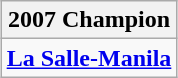<table class=wikitable style="text-align:center; margin:auto">
<tr>
<th>2007 Champion</th>
</tr>
<tr>
<td><strong><a href='#'>La Salle-Manila</a></strong><br></td>
</tr>
</table>
